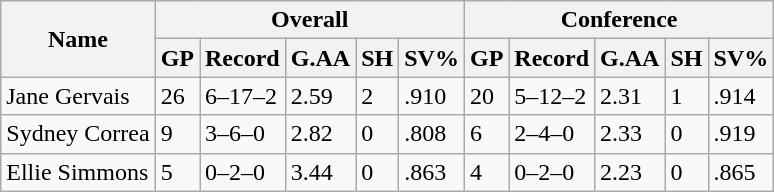<table class="wikitable sortable">
<tr>
<th rowspan="2">Name</th>
<th colspan="5">Overall</th>
<th colspan="5">Conference</th>
</tr>
<tr>
<th>GP</th>
<th>Record</th>
<th>G.AA</th>
<th>SH</th>
<th>SV%</th>
<th>GP</th>
<th>Record</th>
<th>G.AA</th>
<th>SH</th>
<th>SV%</th>
</tr>
<tr>
<td>Jane Gervais</td>
<td>26</td>
<td>6–17–2</td>
<td>2.59</td>
<td>2</td>
<td>.910</td>
<td>20</td>
<td>5–12–2</td>
<td>2.31</td>
<td>1</td>
<td>.914</td>
</tr>
<tr>
<td>Sydney Correa</td>
<td>9</td>
<td>3–6–0</td>
<td>2.82</td>
<td>0</td>
<td>.808</td>
<td>6</td>
<td>2–4–0</td>
<td>2.33</td>
<td>0</td>
<td>.919</td>
</tr>
<tr>
<td>Ellie Simmons</td>
<td>5</td>
<td>0–2–0</td>
<td>3.44</td>
<td>0</td>
<td>.863</td>
<td>4</td>
<td>0–2–0</td>
<td>2.23</td>
<td>0</td>
<td>.865</td>
</tr>
</table>
